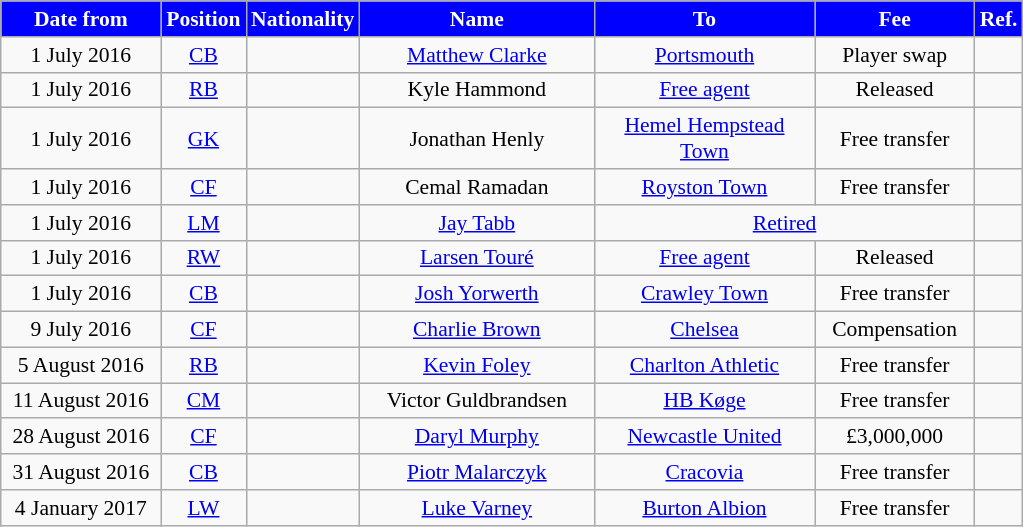<table class="wikitable"  style="text-align:center; font-size:90%; ">
<tr>
<th style="background:#0000FF; color:white; width:100px;">Date from</th>
<th style="background:#0000FF; color:white; width:50px;">Position</th>
<th style="background:#0000FF; color:white; width:50px;">Nationality</th>
<th style="background:#0000FF; color:white; width:150px;">Name</th>
<th style="background:#0000FF; color:white; width:140px;">To</th>
<th style="background:#0000FF; color:white; width:100px;">Fee</th>
<th style="background:#0000FF; color:white; width:25px;">Ref.</th>
</tr>
<tr>
<td>1 July 2016</td>
<td><a href='#'>CB</a></td>
<td></td>
<td><a href='#'>Matthew Clarke</a></td>
<td> <a href='#'>Portsmouth</a></td>
<td>Player swap</td>
<td></td>
</tr>
<tr>
<td>1 July 2016</td>
<td><a href='#'>RB</a></td>
<td></td>
<td>Kyle Hammond</td>
<td><a href='#'>Free agent</a></td>
<td>Released</td>
<td></td>
</tr>
<tr>
<td>1 July 2016</td>
<td><a href='#'>GK</a></td>
<td></td>
<td>Jonathan Henly</td>
<td> <a href='#'>Hemel Hempstead Town</a></td>
<td>Free transfer</td>
<td></td>
</tr>
<tr>
<td>1 July 2016</td>
<td><a href='#'>CF</a></td>
<td></td>
<td>Cemal Ramadan</td>
<td> <a href='#'>Royston Town</a></td>
<td>Free transfer</td>
<td></td>
</tr>
<tr>
<td>1 July 2016</td>
<td><a href='#'>LM</a></td>
<td></td>
<td><a href='#'>Jay Tabb</a></td>
<td colspan=2><a href='#'>Retired</a></td>
<td></td>
</tr>
<tr>
<td>1 July 2016</td>
<td><a href='#'>RW</a></td>
<td></td>
<td><a href='#'>Larsen Touré</a></td>
<td><a href='#'>Free agent</a></td>
<td>Released</td>
<td></td>
</tr>
<tr>
<td>1 July 2016</td>
<td><a href='#'>CB</a></td>
<td></td>
<td><a href='#'>Josh Yorwerth</a></td>
<td> <a href='#'>Crawley Town</a></td>
<td>Free transfer</td>
<td></td>
</tr>
<tr>
<td>9 July 2016</td>
<td><a href='#'>CF</a></td>
<td></td>
<td><a href='#'>Charlie Brown</a></td>
<td> <a href='#'>Chelsea</a></td>
<td>Compensation</td>
<td></td>
</tr>
<tr>
<td>5 August 2016</td>
<td><a href='#'>RB</a></td>
<td></td>
<td><a href='#'>Kevin Foley</a></td>
<td> <a href='#'>Charlton Athletic</a></td>
<td>Free transfer</td>
<td></td>
</tr>
<tr>
<td>11 August 2016</td>
<td><a href='#'>CM</a></td>
<td></td>
<td>Victor Guldbrandsen</td>
<td> <a href='#'>HB Køge</a></td>
<td>Free transfer</td>
<td></td>
</tr>
<tr>
<td>28 August 2016</td>
<td><a href='#'>CF</a></td>
<td></td>
<td><a href='#'>Daryl Murphy</a></td>
<td> <a href='#'>Newcastle United</a></td>
<td>£3,000,000</td>
<td></td>
</tr>
<tr>
<td>31 August 2016</td>
<td><a href='#'>CB</a></td>
<td></td>
<td><a href='#'>Piotr Malarczyk</a></td>
<td> <a href='#'>Cracovia</a></td>
<td>Free transfer</td>
<td></td>
</tr>
<tr>
<td>4 January 2017</td>
<td><a href='#'>LW</a></td>
<td></td>
<td><a href='#'>Luke Varney</a></td>
<td> <a href='#'>Burton Albion</a></td>
<td>Free transfer</td>
<td></td>
</tr>
</table>
